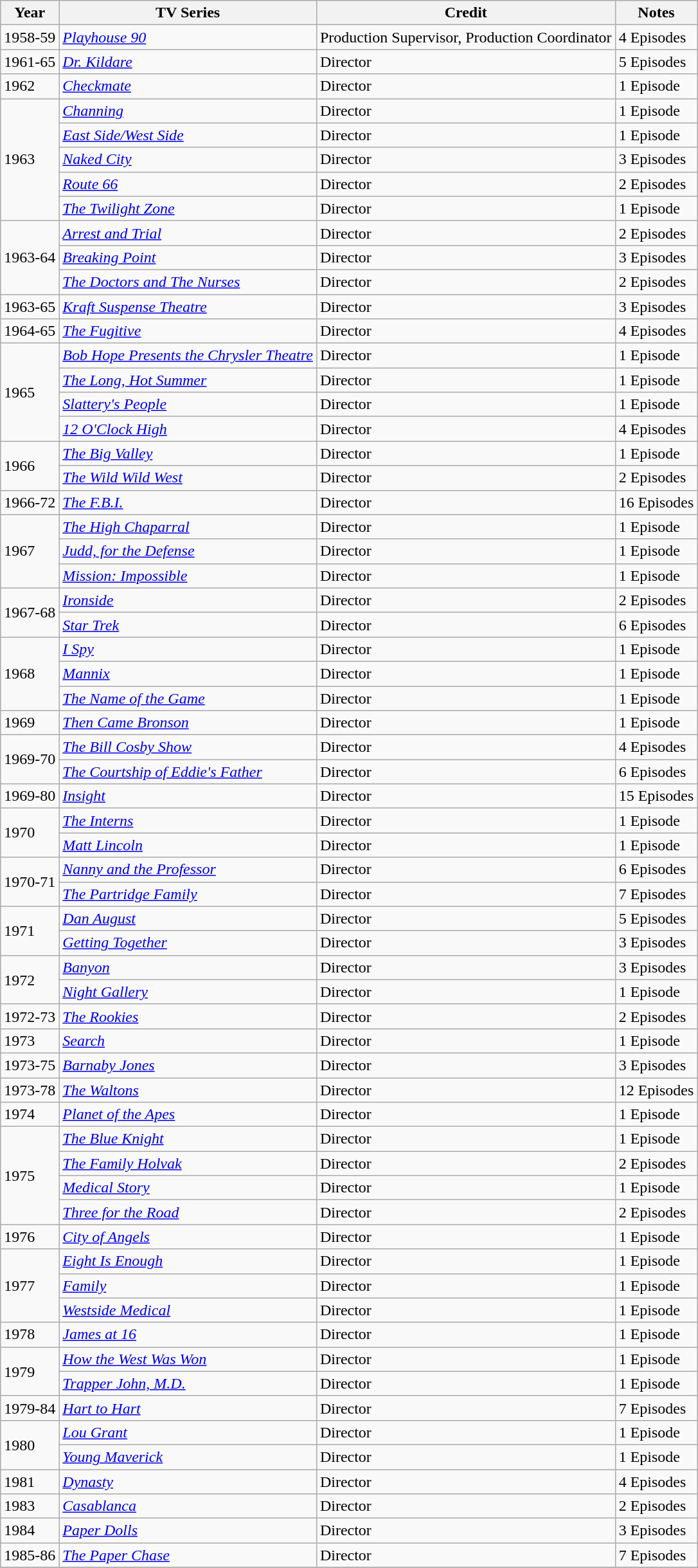<table class="wikitable">
<tr>
<th>Year</th>
<th>TV Series</th>
<th>Credit</th>
<th>Notes</th>
</tr>
<tr>
<td>1958-59</td>
<td><em><a href='#'>Playhouse 90</a></em></td>
<td>Production Supervisor, Production Coordinator</td>
<td>4 Episodes</td>
</tr>
<tr>
<td>1961-65</td>
<td><em><a href='#'>Dr. Kildare</a></em></td>
<td>Director</td>
<td>5 Episodes</td>
</tr>
<tr>
<td>1962</td>
<td><em><a href='#'>Checkmate</a></em></td>
<td>Director</td>
<td>1 Episode</td>
</tr>
<tr>
<td rowspan=5>1963</td>
<td><em><a href='#'>Channing</a></em></td>
<td>Director</td>
<td>1 Episode</td>
</tr>
<tr>
<td><em><a href='#'>East Side/West Side</a></em></td>
<td>Director</td>
<td>1 Episode</td>
</tr>
<tr>
<td><em><a href='#'>Naked City</a></em></td>
<td>Director</td>
<td>3 Episodes</td>
</tr>
<tr>
<td><em><a href='#'>Route 66</a></em></td>
<td>Director</td>
<td>2 Episodes</td>
</tr>
<tr>
<td><em><a href='#'>The Twilight Zone</a></em></td>
<td>Director</td>
<td>1 Episode</td>
</tr>
<tr>
<td rowspan=3>1963-64</td>
<td><em><a href='#'>Arrest and Trial</a></em></td>
<td>Director</td>
<td>2 Episodes</td>
</tr>
<tr>
<td><em><a href='#'>Breaking Point</a></em></td>
<td>Director</td>
<td>3 Episodes</td>
</tr>
<tr>
<td><em><a href='#'>The Doctors and The Nurses</a></em></td>
<td>Director</td>
<td>2 Episodes</td>
</tr>
<tr>
<td>1963-65</td>
<td><em><a href='#'>Kraft Suspense Theatre</a></em></td>
<td>Director</td>
<td>3 Episodes</td>
</tr>
<tr>
<td>1964-65</td>
<td><em><a href='#'>The Fugitive</a></em></td>
<td>Director</td>
<td>4 Episodes</td>
</tr>
<tr>
<td rowspan=4>1965</td>
<td><em><a href='#'>Bob Hope Presents the Chrysler Theatre</a></em></td>
<td>Director</td>
<td>1 Episode</td>
</tr>
<tr>
<td><em><a href='#'>The Long, Hot Summer</a></em></td>
<td>Director</td>
<td>1 Episode</td>
</tr>
<tr>
<td><em><a href='#'>Slattery's People</a></em></td>
<td>Director</td>
<td>1 Episode</td>
</tr>
<tr>
<td><em><a href='#'>12 O'Clock High</a></em></td>
<td>Director</td>
<td>4 Episodes</td>
</tr>
<tr>
<td rowspan=2>1966</td>
<td><em><a href='#'>The Big Valley</a></em></td>
<td>Director</td>
<td>1 Episode</td>
</tr>
<tr>
<td><em><a href='#'>The Wild Wild West</a></em></td>
<td>Director</td>
<td>2 Episodes</td>
</tr>
<tr>
<td>1966-72</td>
<td><em><a href='#'>The F.B.I.</a></em></td>
<td>Director</td>
<td>16 Episodes</td>
</tr>
<tr>
<td rowspan=3>1967</td>
<td><em><a href='#'>The High Chaparral</a></em></td>
<td>Director</td>
<td>1 Episode</td>
</tr>
<tr>
<td><em><a href='#'>Judd, for the Defense</a></em></td>
<td>Director</td>
<td>1 Episode</td>
</tr>
<tr>
<td><em><a href='#'>Mission: Impossible</a></em></td>
<td>Director</td>
<td>1 Episode</td>
</tr>
<tr>
<td rowspan=2>1967-68</td>
<td><em><a href='#'>Ironside</a></em></td>
<td>Director</td>
<td>2 Episodes</td>
</tr>
<tr>
<td><em><a href='#'>Star Trek</a></em></td>
<td>Director</td>
<td>6 Episodes</td>
</tr>
<tr>
<td rowspan=3>1968</td>
<td><em><a href='#'>I Spy</a></em></td>
<td>Director</td>
<td>1 Episode</td>
</tr>
<tr>
<td><em><a href='#'>Mannix</a></em></td>
<td>Director</td>
<td>1 Episode</td>
</tr>
<tr>
<td><em><a href='#'>The Name of the Game</a></em></td>
<td>Director</td>
<td>1 Episode</td>
</tr>
<tr>
<td>1969</td>
<td><em><a href='#'>Then Came Bronson</a></em></td>
<td>Director</td>
<td>1 Episode</td>
</tr>
<tr>
<td rowspan=2>1969-70</td>
<td><em><a href='#'>The Bill Cosby Show</a></em></td>
<td>Director</td>
<td>4 Episodes</td>
</tr>
<tr>
<td><em><a href='#'>The Courtship of Eddie's Father</a></em></td>
<td>Director</td>
<td>6 Episodes</td>
</tr>
<tr>
<td>1969-80</td>
<td><em><a href='#'>Insight</a></em></td>
<td>Director</td>
<td>15 Episodes</td>
</tr>
<tr>
<td rowspan=2>1970</td>
<td><em><a href='#'>The Interns</a></em></td>
<td>Director</td>
<td>1 Episode</td>
</tr>
<tr>
<td><em><a href='#'>Matt Lincoln</a></em></td>
<td>Director</td>
<td>1 Episode</td>
</tr>
<tr>
<td rowspan=2>1970-71</td>
<td><em><a href='#'>Nanny and the Professor</a></em></td>
<td>Director</td>
<td>6 Episodes</td>
</tr>
<tr>
<td><em><a href='#'>The Partridge Family</a></em></td>
<td>Director</td>
<td>7 Episodes</td>
</tr>
<tr>
<td rowspan=2>1971</td>
<td><em><a href='#'>Dan August</a></em></td>
<td>Director</td>
<td>5 Episodes</td>
</tr>
<tr>
<td><em><a href='#'>Getting Together</a></em></td>
<td>Director</td>
<td>3 Episodes</td>
</tr>
<tr>
<td rowspan=2>1972</td>
<td><em><a href='#'>Banyon</a></em></td>
<td>Director</td>
<td>3 Episodes</td>
</tr>
<tr>
<td><em><a href='#'>Night Gallery</a></em></td>
<td>Director</td>
<td>1 Episode</td>
</tr>
<tr>
<td>1972-73</td>
<td><em><a href='#'>The Rookies</a></em></td>
<td>Director</td>
<td>2 Episodes</td>
</tr>
<tr>
<td>1973</td>
<td><em><a href='#'>Search</a></em></td>
<td>Director</td>
<td>1 Episode</td>
</tr>
<tr>
<td>1973-75</td>
<td><em><a href='#'>Barnaby Jones</a></em></td>
<td>Director</td>
<td>3 Episodes</td>
</tr>
<tr>
<td>1973-78</td>
<td><em><a href='#'>The Waltons</a></em></td>
<td>Director</td>
<td>12 Episodes</td>
</tr>
<tr>
<td>1974</td>
<td><em><a href='#'>Planet of the Apes</a></em></td>
<td>Director</td>
<td>1 Episode</td>
</tr>
<tr>
<td rowspan=4>1975</td>
<td><em><a href='#'>The Blue Knight</a></em></td>
<td>Director</td>
<td>1 Episode</td>
</tr>
<tr>
<td><em><a href='#'>The Family Holvak</a></em></td>
<td>Director</td>
<td>2 Episodes</td>
</tr>
<tr>
<td><em><a href='#'>Medical Story</a></em></td>
<td>Director</td>
<td>1 Episode</td>
</tr>
<tr>
<td><em><a href='#'>Three for the Road</a></em></td>
<td>Director</td>
<td>2 Episodes</td>
</tr>
<tr>
<td>1976</td>
<td><em><a href='#'>City of Angels</a></em></td>
<td>Director</td>
<td>1 Episode</td>
</tr>
<tr>
<td rowspan=3>1977</td>
<td><em><a href='#'>Eight Is Enough</a></em></td>
<td>Director</td>
<td>1 Episode</td>
</tr>
<tr>
<td><em><a href='#'>Family</a></em></td>
<td>Director</td>
<td>1 Episode</td>
</tr>
<tr>
<td><em><a href='#'>Westside Medical</a></em></td>
<td>Director</td>
<td>1 Episode</td>
</tr>
<tr>
<td>1978</td>
<td><em><a href='#'>James at 16</a></em></td>
<td>Director</td>
<td>1 Episode</td>
</tr>
<tr>
<td rowspan=2>1979</td>
<td><em><a href='#'>How the West Was Won</a></em></td>
<td>Director</td>
<td>1 Episode</td>
</tr>
<tr>
<td><em><a href='#'>Trapper John, M.D.</a></em></td>
<td>Director</td>
<td>1 Episode</td>
</tr>
<tr>
<td>1979-84</td>
<td><em><a href='#'>Hart to Hart</a></em></td>
<td>Director</td>
<td>7 Episodes</td>
</tr>
<tr>
<td rowspan=2>1980</td>
<td><em><a href='#'>Lou Grant</a></em></td>
<td>Director</td>
<td>1 Episode</td>
</tr>
<tr>
<td><em><a href='#'>Young Maverick</a></em></td>
<td>Director</td>
<td>1 Episode</td>
</tr>
<tr>
<td>1981</td>
<td><em><a href='#'>Dynasty</a></em></td>
<td>Director</td>
<td>4 Episodes</td>
</tr>
<tr>
<td>1983</td>
<td><em><a href='#'>Casablanca</a></em></td>
<td>Director</td>
<td>2 Episodes</td>
</tr>
<tr>
<td>1984</td>
<td><em><a href='#'>Paper Dolls</a></em></td>
<td>Director</td>
<td>3 Episodes</td>
</tr>
<tr>
<td>1985-86</td>
<td><em><a href='#'>The Paper Chase</a></em></td>
<td>Director</td>
<td>7 Episodes</td>
</tr>
<tr>
</tr>
</table>
